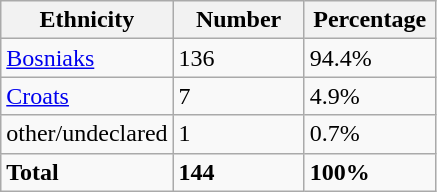<table class="wikitable">
<tr>
<th width="100px">Ethnicity</th>
<th width="80px">Number</th>
<th width="80px">Percentage</th>
</tr>
<tr>
<td><a href='#'>Bosniaks</a></td>
<td>136</td>
<td>94.4%</td>
</tr>
<tr>
<td><a href='#'>Croats</a></td>
<td>7</td>
<td>4.9%</td>
</tr>
<tr>
<td>other/undeclared</td>
<td>1</td>
<td>0.7%</td>
</tr>
<tr>
<td><strong>Total</strong></td>
<td><strong>144</strong></td>
<td><strong>100%</strong></td>
</tr>
</table>
